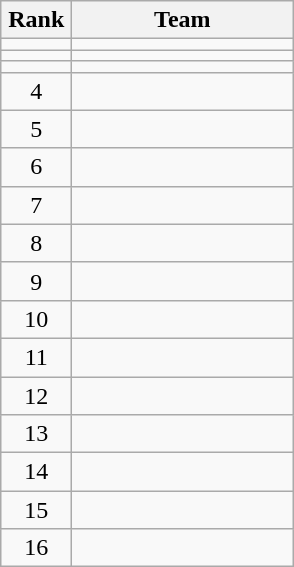<table class="wikitable" style="text-align:center;">
<tr>
<th width=40>Rank</th>
<th width=140>Team</th>
</tr>
<tr>
<td></td>
<td style="text-align:left;"></td>
</tr>
<tr>
<td></td>
<td style="text-align:left;"></td>
</tr>
<tr>
<td></td>
<td style="text-align:left;"></td>
</tr>
<tr>
<td>4</td>
<td style="text-align:left;"></td>
</tr>
<tr>
<td>5</td>
<td style="text-align:left;"></td>
</tr>
<tr>
<td>6</td>
<td style="text-align:left;"></td>
</tr>
<tr>
<td>7</td>
<td style="text-align:left;"></td>
</tr>
<tr>
<td>8</td>
<td style="text-align:left;"></td>
</tr>
<tr>
<td>9</td>
<td style="text-align:left;"></td>
</tr>
<tr>
<td>10</td>
<td style="text-align:left;"></td>
</tr>
<tr>
<td>11</td>
<td style="text-align:left;"></td>
</tr>
<tr>
<td>12</td>
<td style="text-align:left;"></td>
</tr>
<tr>
<td>13</td>
<td style="text-align:left;"></td>
</tr>
<tr>
<td>14</td>
<td style="text-align:left;"></td>
</tr>
<tr>
<td>15</td>
<td style="text-align:left;"></td>
</tr>
<tr>
<td>16</td>
<td style="text-align:left;"></td>
</tr>
</table>
